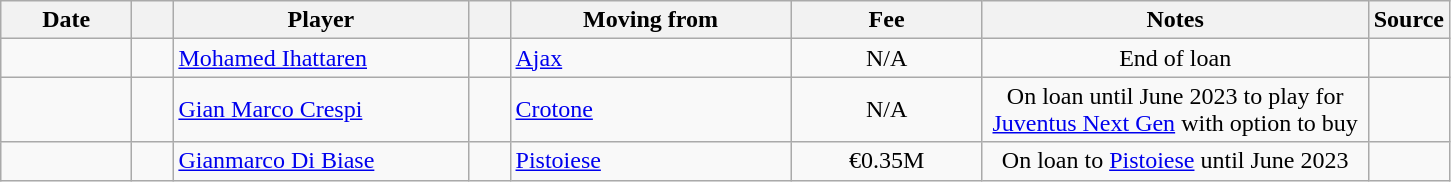<table class="wikitable sortable">
<tr>
<th style="width:80px;">Date</th>
<th style="width:20px;"></th>
<th style="width:190px;">Player</th>
<th style="width:20px;"></th>
<th style="width:180px;">Moving from</th>
<th style="width:120px;" class="unsortable">Fee</th>
<th style="width:250px;" class="unsortable">Notes</th>
<th style="width:20px;">Source</th>
</tr>
<tr>
<td></td>
<td align="center"></td>
<td> <a href='#'>Mohamed Ihattaren</a></td>
<td align="center"></td>
<td> <a href='#'>Ajax</a></td>
<td align="center">N/A</td>
<td align="center">End of loan</td>
<td></td>
</tr>
<tr>
<td></td>
<td align=center></td>
<td> <a href='#'>Gian Marco Crespi</a></td>
<td align="center"></td>
<td align=left> <a href='#'>Crotone</a></td>
<td align="center">N/A</td>
<td align=center>On loan until June 2023 to play for <a href='#'>Juventus Next Gen</a> with option to buy</td>
<td></td>
</tr>
<tr>
<td></td>
<td align="center"></td>
<td> <a href='#'>Gianmarco Di Biase</a></td>
<td align="center"></td>
<td> <a href='#'>Pistoiese</a></td>
<td align="center">€0.35M</td>
<td align="center">On loan to <a href='#'>Pistoiese</a> until June 2023</td>
<td></td>
</tr>
</table>
